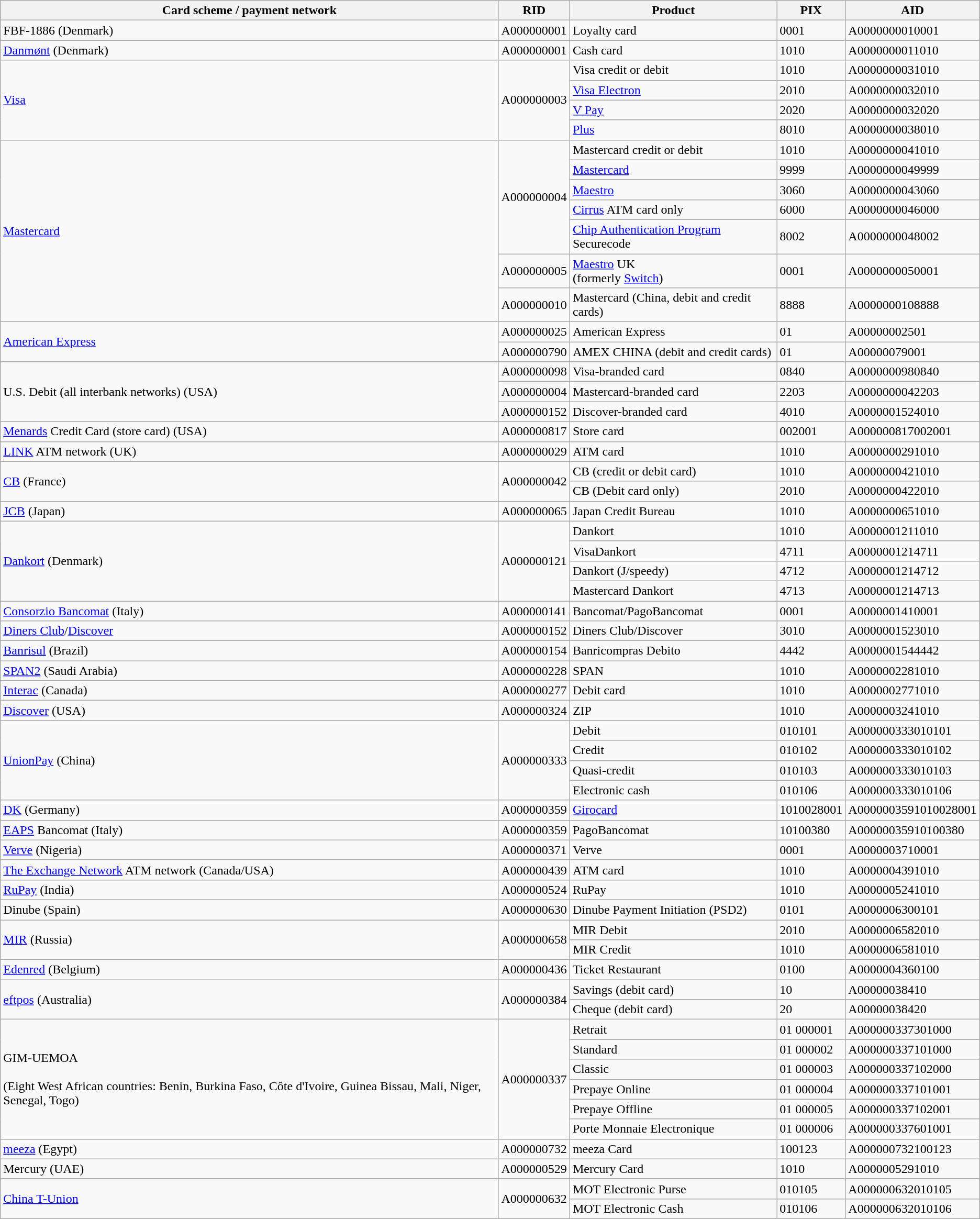<table class="wikitable">
<tr>
<th>Card scheme / payment network</th>
<th>RID</th>
<th>Product</th>
<th>PIX</th>
<th>AID</th>
</tr>
<tr>
<td>FBF-1886 (Denmark)</td>
<td>A000000001</td>
<td>Loyalty card</td>
<td>0001</td>
<td>A0000000010001</td>
</tr>
<tr>
<td><a href='#'>Danmønt</a> (Denmark)</td>
<td>A000000001</td>
<td>Cash card</td>
<td>1010</td>
<td>A0000000011010</td>
</tr>
<tr>
<td rowspan=4><a href='#'>Visa</a></td>
<td rowspan="4">A000000003</td>
<td>Visa credit or debit</td>
<td>1010</td>
<td>A0000000031010</td>
</tr>
<tr>
<td><a href='#'>Visa Electron</a></td>
<td>2010</td>
<td>A0000000032010</td>
</tr>
<tr>
<td><a href='#'>V Pay</a></td>
<td>2020</td>
<td>A0000000032020</td>
</tr>
<tr>
<td><a href='#'>Plus</a></td>
<td>8010</td>
<td>A0000000038010</td>
</tr>
<tr>
<td rowspan="7"><a href='#'>Mastercard</a></td>
<td rowspan="5">A000000004</td>
<td>Mastercard credit or debit</td>
<td>1010</td>
<td>A0000000041010</td>
</tr>
<tr>
<td><a href='#'>Mastercard</a></td>
<td>9999</td>
<td>A0000000049999</td>
</tr>
<tr>
<td><a href='#'>Maestro</a></td>
<td>3060</td>
<td>A0000000043060</td>
</tr>
<tr>
<td><a href='#'>Cirrus</a> ATM card only</td>
<td>6000</td>
<td>A0000000046000</td>
</tr>
<tr>
<td><a href='#'>Chip Authentication Program</a> Securecode</td>
<td>8002</td>
<td>A0000000048002</td>
</tr>
<tr>
<td>A000000005</td>
<td><a href='#'>Maestro</a> UK<br>(formerly <a href='#'>Switch</a>)</td>
<td>0001</td>
<td>A0000000050001</td>
</tr>
<tr>
<td>A000000010</td>
<td>Mastercard (China, debit and credit cards)</td>
<td>8888</td>
<td>A0000000108888</td>
</tr>
<tr>
<td rowspan="2"><a href='#'>American Express</a></td>
<td>A000000025</td>
<td>American Express</td>
<td>01</td>
<td>A00000002501</td>
</tr>
<tr>
<td>A000000790</td>
<td>AMEX CHINA (debit and credit cards) </td>
<td>01</td>
<td>A00000079001</td>
</tr>
<tr>
<td rowspan="3">U.S. Debit (all interbank networks) (USA)</td>
<td>A000000098</td>
<td>Visa-branded card</td>
<td>0840</td>
<td>A0000000980840</td>
</tr>
<tr>
<td>A000000004</td>
<td>Mastercard-branded card</td>
<td>2203</td>
<td>A0000000042203</td>
</tr>
<tr>
<td>A000000152</td>
<td>Discover-branded card</td>
<td>4010</td>
<td>A0000001524010</td>
</tr>
<tr>
<td><a href='#'>Menards</a> Credit Card (store card) (USA)</td>
<td>A000000817</td>
<td>Store card</td>
<td>002001</td>
<td>A000000817002001</td>
</tr>
<tr>
<td><a href='#'>LINK</a> ATM network (UK)</td>
<td>A000000029</td>
<td>ATM card</td>
<td>1010</td>
<td>A0000000291010</td>
</tr>
<tr>
<td rowspan=2><a href='#'>CB</a> (France)</td>
<td rowspan=2>A000000042</td>
<td>CB (credit or debit card)</td>
<td>1010</td>
<td>A0000000421010</td>
</tr>
<tr>
<td>CB (Debit card only)</td>
<td>2010</td>
<td>A0000000422010</td>
</tr>
<tr>
<td><a href='#'>JCB</a> (Japan)</td>
<td>A000000065</td>
<td>Japan Credit Bureau</td>
<td>1010</td>
<td>A0000000651010</td>
</tr>
<tr>
<td rowspan="4"><a href='#'>Dankort</a> (Denmark)</td>
<td rowspan="4">A000000121</td>
<td>Dankort</td>
<td>1010</td>
<td>A0000001211010</td>
</tr>
<tr>
<td>VisaDankort</td>
<td>4711</td>
<td>A0000001214711</td>
</tr>
<tr>
<td>Dankort (J/speedy)</td>
<td>4712</td>
<td>A0000001214712</td>
</tr>
<tr>
<td>Mastercard Dankort</td>
<td>4713</td>
<td>A0000001214713</td>
</tr>
<tr>
<td><a href='#'>Consorzio Bancomat</a> (Italy)</td>
<td>A000000141</td>
<td>Bancomat/PagoBancomat</td>
<td>0001</td>
<td>A0000001410001</td>
</tr>
<tr>
<td><a href='#'>Diners Club</a>/<a href='#'>Discover</a></td>
<td>A000000152</td>
<td>Diners Club/Discover</td>
<td>3010</td>
<td>A0000001523010</td>
</tr>
<tr>
<td><a href='#'>Banrisul</a> (Brazil)</td>
<td>A000000154</td>
<td>Banricompras Debito</td>
<td>4442</td>
<td>A0000001544442</td>
</tr>
<tr>
<td><a href='#'>SPAN2</a> (Saudi Arabia)</td>
<td>A000000228</td>
<td>SPAN</td>
<td>1010</td>
<td>A0000002281010</td>
</tr>
<tr>
<td><a href='#'>Interac</a> (Canada)</td>
<td>A000000277</td>
<td>Debit card</td>
<td>1010</td>
<td>A0000002771010</td>
</tr>
<tr>
<td><a href='#'>Discover</a> (USA)</td>
<td>A000000324</td>
<td>ZIP</td>
<td>1010</td>
<td>A0000003241010</td>
</tr>
<tr>
<td rowspan=4><a href='#'>UnionPay</a> (China)</td>
<td rowspan="4">A000000333</td>
<td>Debit</td>
<td>010101</td>
<td>A000000333010101</td>
</tr>
<tr>
<td>Credit</td>
<td>010102</td>
<td>A000000333010102</td>
</tr>
<tr>
<td>Quasi-credit</td>
<td>010103</td>
<td>A000000333010103</td>
</tr>
<tr>
<td>Electronic cash</td>
<td>010106</td>
<td>A000000333010106</td>
</tr>
<tr>
<td><a href='#'>DK</a> (Germany)</td>
<td>A000000359</td>
<td><a href='#'>Girocard</a></td>
<td>1010028001</td>
<td>A0000003591010028001</td>
</tr>
<tr>
<td><a href='#'>EAPS</a> Bancomat (Italy)</td>
<td>A000000359</td>
<td>PagoBancomat</td>
<td>10100380</td>
<td>A00000035910100380</td>
</tr>
<tr>
<td><a href='#'>Verve</a> (Nigeria)</td>
<td>A000000371</td>
<td>Verve</td>
<td>0001</td>
<td>A0000003710001</td>
</tr>
<tr>
<td><a href='#'>The Exchange Network</a> ATM network (Canada/USA)</td>
<td>A000000439</td>
<td>ATM card</td>
<td>1010</td>
<td>A0000004391010</td>
</tr>
<tr>
<td><a href='#'>RuPay</a> (India)</td>
<td>A000000524</td>
<td>RuPay</td>
<td>1010</td>
<td>A0000005241010</td>
</tr>
<tr>
<td>Dinube (Spain)</td>
<td>A000000630</td>
<td>Dinube Payment Initiation (PSD2)</td>
<td>0101</td>
<td>A0000006300101</td>
</tr>
<tr>
<td rowspan=2><a href='#'>MIR</a> (Russia)</td>
<td rowspan=2>A000000658</td>
<td>MIR Debit</td>
<td>2010</td>
<td>A0000006582010</td>
</tr>
<tr>
<td>MIR Credit</td>
<td>1010</td>
<td>A0000006581010</td>
</tr>
<tr>
<td><a href='#'>Edenred</a> (Belgium)</td>
<td>A000000436</td>
<td>Ticket Restaurant</td>
<td>0100</td>
<td>A0000004360100</td>
</tr>
<tr>
<td rowspan="2"><a href='#'>eftpos</a> (Australia)</td>
<td rowspan="2">A000000384</td>
<td>Savings (debit card)</td>
<td>10</td>
<td>A00000038410</td>
</tr>
<tr>
<td>Cheque (debit card)</td>
<td>20</td>
<td>A00000038420</td>
</tr>
<tr>
<td rowspan="6">GIM-UEMOA<br><br>(Eight West African countries: Benin, Burkina Faso, Côte d'Ivoire, Guinea Bissau, Mali, Niger, Senegal, Togo)</td>
<td rowspan="6">A000000337</td>
<td>Retrait</td>
<td>01 000001</td>
<td>A000000337301000</td>
</tr>
<tr>
<td>Standard</td>
<td>01 000002</td>
<td>A000000337101000</td>
</tr>
<tr>
<td>Classic</td>
<td>01 000003</td>
<td>A000000337102000</td>
</tr>
<tr>
<td>Prepaye Online</td>
<td>01 000004</td>
<td>A000000337101001</td>
</tr>
<tr>
<td>Prepaye  Offline</td>
<td>01 000005</td>
<td>A000000337102001</td>
</tr>
<tr>
<td>Porte Monnaie Electronique</td>
<td>01 000006</td>
<td>A000000337601001</td>
</tr>
<tr>
<td><a href='#'>meeza</a> (Egypt)</td>
<td>A000000732</td>
<td>meeza Card</td>
<td>100123</td>
<td>A000000732100123</td>
</tr>
<tr>
<td>Mercury (UAE)</td>
<td>A000000529</td>
<td>Mercury Card</td>
<td>1010</td>
<td>A0000005291010</td>
</tr>
<tr>
<td rowspan="2"><a href='#'>China T-Union</a></td>
<td rowspan="2">A000000632</td>
<td>MOT Electronic Purse</td>
<td>010105</td>
<td>A000000632010105</td>
</tr>
<tr>
<td>MOT Electronic Cash</td>
<td>010106</td>
<td>A000000632010106</td>
</tr>
</table>
